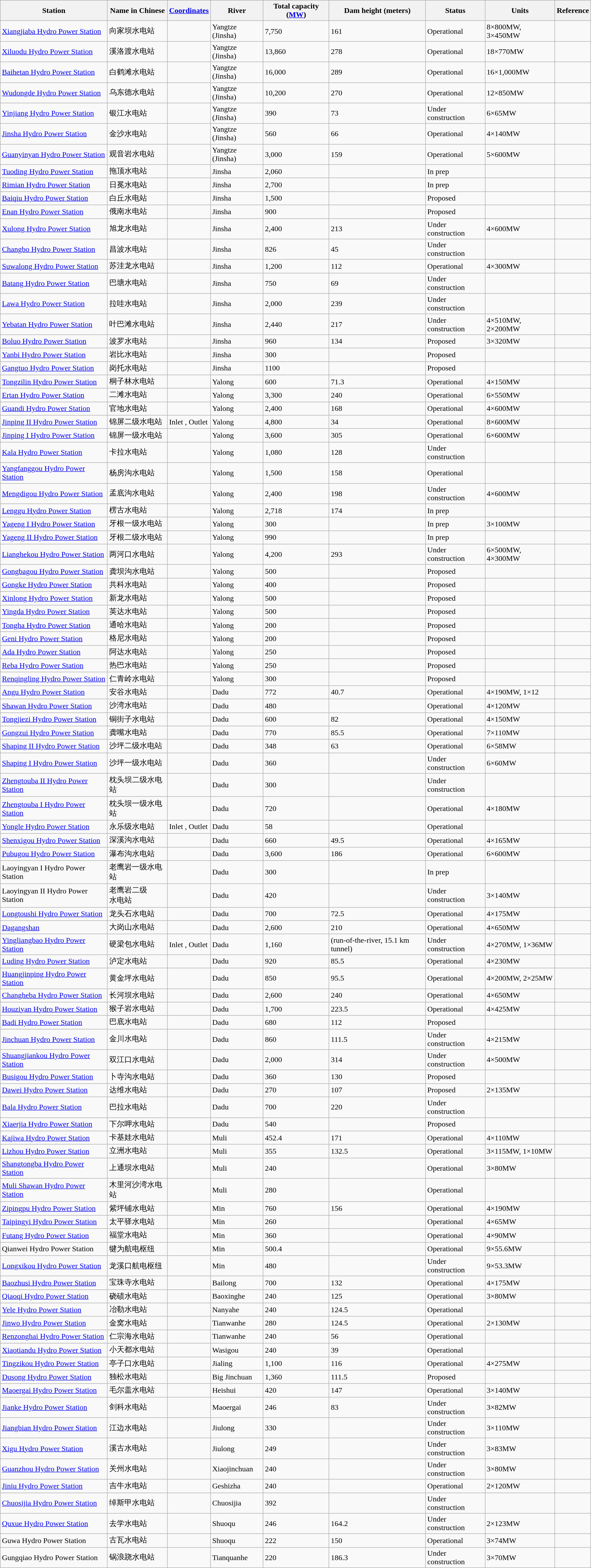<table class="wikitable sortable">
<tr>
<th>Station</th>
<th>Name in Chinese</th>
<th><a href='#'>Coordinates</a></th>
<th>River</th>
<th>Total capacity (<a href='#'>MW</a>)</th>
<th>Dam height (meters)</th>
<th>Status</th>
<th>Units</th>
<th>Reference</th>
</tr>
<tr>
<td><a href='#'>Xiangjiaba Hydro Power Station</a></td>
<td>向家坝水电站</td>
<td></td>
<td>Yangtze (Jinsha)</td>
<td>7,750</td>
<td>161</td>
<td>Operational</td>
<td>8×800MW, 3×450MW</td>
<td></td>
</tr>
<tr>
<td><a href='#'>Xiluodu Hydro Power Station</a></td>
<td>溪洛渡水电站</td>
<td></td>
<td>Yangtze (Jinsha)</td>
<td>13,860</td>
<td>278</td>
<td>Operational</td>
<td>18×770MW</td>
<td></td>
</tr>
<tr>
<td><a href='#'>Baihetan Hydro Power Station</a></td>
<td>白鹤滩水电站</td>
<td></td>
<td>Yangtze (Jinsha)</td>
<td>16,000</td>
<td>289</td>
<td>Operational</td>
<td>16×1,000MW</td>
<td></td>
</tr>
<tr>
<td><a href='#'>Wudongde Hydro Power Station</a></td>
<td>乌东德水电站</td>
<td></td>
<td>Yangtze (Jinsha)</td>
<td>10,200</td>
<td>270</td>
<td>Operational</td>
<td>12×850MW</td>
<td></td>
</tr>
<tr>
<td><a href='#'>Yinjiang Hydro Power Station</a></td>
<td>银江水电站</td>
<td> </td>
<td>Yangtze (Jinsha)</td>
<td>390</td>
<td>73</td>
<td>Under construction</td>
<td>6×65MW</td>
<td></td>
</tr>
<tr>
<td><a href='#'>Jinsha Hydro Power Station</a></td>
<td>金沙水电站</td>
<td></td>
<td>Yangtze (Jinsha)</td>
<td>560</td>
<td>66</td>
<td>Operational</td>
<td>4×140MW</td>
<td></td>
</tr>
<tr>
<td><a href='#'>Guanyinyan Hydro Power Station</a></td>
<td>观音岩水电站</td>
<td></td>
<td>Yangtze (Jinsha)</td>
<td>3,000</td>
<td>159</td>
<td>Operational</td>
<td>5×600MW</td>
<td></td>
</tr>
<tr>
<td><a href='#'>Tuoding Hydro Power Station</a></td>
<td>拖顶水电站</td>
<td></td>
<td>Jinsha</td>
<td>2,060</td>
<td></td>
<td>In prep</td>
<td></td>
<td></td>
</tr>
<tr>
<td><a href='#'>Rimian Hydro Power Station</a></td>
<td>日冕水电站</td>
<td></td>
<td>Jinsha</td>
<td>2,700</td>
<td></td>
<td>In prep</td>
<td></td>
<td></td>
</tr>
<tr>
<td><a href='#'>Baiqiu Hydro Power Station</a></td>
<td>白丘水电站</td>
<td></td>
<td>Jinsha</td>
<td>1,500</td>
<td></td>
<td>Proposed</td>
<td></td>
<td></td>
</tr>
<tr>
<td><a href='#'>Enan Hydro Power Station</a></td>
<td>俄南水电站</td>
<td></td>
<td>Jinsha</td>
<td>900</td>
<td></td>
<td>Proposed</td>
<td></td>
<td></td>
</tr>
<tr>
<td><a href='#'>Xulong Hydro Power Station</a></td>
<td>旭龙水电站</td>
<td></td>
<td>Jinsha</td>
<td>2,400</td>
<td>213</td>
<td>Under construction</td>
<td>4×600MW</td>
<td></td>
</tr>
<tr>
<td><a href='#'>Changbo Hydro Power Station</a></td>
<td>昌波水电站</td>
<td></td>
<td>Jinsha</td>
<td>826</td>
<td>45</td>
<td>Under construction</td>
<td></td>
<td></td>
</tr>
<tr>
<td><a href='#'>Suwalong Hydro Power Station</a></td>
<td>苏洼龙水电站</td>
<td></td>
<td>Jinsha</td>
<td>1,200</td>
<td>112</td>
<td>Operational</td>
<td>4×300MW</td>
<td></td>
</tr>
<tr>
<td><a href='#'>Batang Hydro Power Station</a></td>
<td>巴塘水电站</td>
<td></td>
<td>Jinsha</td>
<td>750</td>
<td>69</td>
<td>Under construction</td>
<td></td>
<td></td>
</tr>
<tr>
<td><a href='#'>Lawa Hydro Power Station</a></td>
<td>拉哇水电站</td>
<td></td>
<td>Jinsha</td>
<td>2,000</td>
<td>239</td>
<td>Under construction</td>
<td></td>
<td></td>
</tr>
<tr>
<td><a href='#'>Yebatan Hydro Power Station</a></td>
<td>叶巴滩水电站</td>
<td></td>
<td>Jinsha</td>
<td>2,440</td>
<td>217</td>
<td>Under construction</td>
<td>4×510MW, 2×200MW</td>
<td></td>
</tr>
<tr>
<td><a href='#'>Boluo Hydro Power Station</a></td>
<td>波罗水电站</td>
<td></td>
<td>Jinsha</td>
<td>960</td>
<td>134</td>
<td>Proposed</td>
<td>3×320MW</td>
<td></td>
</tr>
<tr>
<td><a href='#'>Yanbi Hydro Power Station</a></td>
<td>岩比水电站</td>
<td></td>
<td>Jinsha</td>
<td>300</td>
<td></td>
<td>Proposed</td>
<td></td>
<td></td>
</tr>
<tr>
<td><a href='#'>Gangtuo Hydro Power Station</a></td>
<td>岗托水电站</td>
<td></td>
<td>Jinsha</td>
<td>1100</td>
<td></td>
<td>Proposed</td>
<td></td>
<td></td>
</tr>
<tr>
<td><a href='#'>Tongzilin Hydro Power Station</a></td>
<td>桐子林水电站</td>
<td></td>
<td>Yalong</td>
<td>600</td>
<td>71.3</td>
<td>Operational</td>
<td>4×150MW</td>
<td></td>
</tr>
<tr>
<td><a href='#'>Ertan Hydro Power Station</a></td>
<td>二滩水电站</td>
<td></td>
<td>Yalong</td>
<td>3,300</td>
<td>240</td>
<td>Operational</td>
<td>6×550MW</td>
<td></td>
</tr>
<tr>
<td><a href='#'>Guandi Hydro Power Station</a></td>
<td>官地水电站</td>
<td></td>
<td>Yalong</td>
<td>2,400</td>
<td>168</td>
<td>Operational</td>
<td>4×600MW</td>
<td></td>
</tr>
<tr>
<td><a href='#'>Jinping II Hydro Power Station</a></td>
<td>锦屏二级水电站</td>
<td>Inlet , Outlet  </td>
<td>Yalong</td>
<td>4,800</td>
<td>34</td>
<td>Operational</td>
<td>8×600MW</td>
<td></td>
</tr>
<tr>
<td><a href='#'>Jinping I Hydro Power Station</a></td>
<td>锦屏一级水电站</td>
<td></td>
<td>Yalong</td>
<td>3,600</td>
<td>305</td>
<td>Operational</td>
<td>6×600MW</td>
<td></td>
</tr>
<tr>
<td><a href='#'>Kala Hydro Power Station</a></td>
<td>卡拉水电站</td>
<td></td>
<td>Yalong</td>
<td>1,080</td>
<td>128</td>
<td>Under construction</td>
<td></td>
<td></td>
</tr>
<tr>
<td><a href='#'>Yangfanggou Hydro Power Station</a></td>
<td>杨房沟水电站</td>
<td></td>
<td>Yalong</td>
<td>1,500</td>
<td>158</td>
<td>Operational</td>
<td></td>
<td></td>
</tr>
<tr>
<td><a href='#'>Mengdigou Hydro Power Station</a></td>
<td>孟底沟水电站</td>
<td></td>
<td>Yalong</td>
<td>2,400</td>
<td>198</td>
<td>Under construction</td>
<td>4×600MW</td>
<td></td>
</tr>
<tr>
<td><a href='#'>Lenggu Hydro Power Station</a></td>
<td>楞古水电站</td>
<td></td>
<td>Yalong</td>
<td>2,718</td>
<td>174</td>
<td>In prep</td>
<td></td>
<td></td>
</tr>
<tr>
<td><a href='#'>Yageng I Hydro Power Station</a></td>
<td>牙根一级水电站</td>
<td></td>
<td>Yalong</td>
<td>300</td>
<td></td>
<td>In prep</td>
<td>3×100MW</td>
<td></td>
</tr>
<tr>
<td><a href='#'>Yageng II Hydro Power Station</a></td>
<td>牙根二级水电站</td>
<td></td>
<td>Yalong</td>
<td>990</td>
<td></td>
<td>In prep</td>
<td></td>
<td></td>
</tr>
<tr>
<td><a href='#'>Lianghekou Hydro Power Station</a></td>
<td>两河口水电站</td>
<td></td>
<td>Yalong</td>
<td>4,200</td>
<td>293</td>
<td>Under construction</td>
<td>6×500MW, 4×300MW</td>
<td></td>
</tr>
<tr>
<td><a href='#'>Gongbagou Hydro Power Station</a></td>
<td>龚坝沟水电站</td>
<td></td>
<td>Yalong</td>
<td>500</td>
<td></td>
<td>Proposed</td>
<td></td>
<td></td>
</tr>
<tr>
<td><a href='#'>Gongke Hydro Power Station</a></td>
<td>共科水电站</td>
<td></td>
<td>Yalong</td>
<td>400</td>
<td></td>
<td>Proposed</td>
<td></td>
<td></td>
</tr>
<tr>
<td><a href='#'>Xinlong Hydro Power Station</a></td>
<td>新龙水电站</td>
<td></td>
<td>Yalong</td>
<td>500</td>
<td></td>
<td>Proposed</td>
<td></td>
<td></td>
</tr>
<tr>
<td><a href='#'>Yingda Hydro Power Station</a></td>
<td>英达水电站</td>
<td></td>
<td>Yalong</td>
<td>500</td>
<td></td>
<td>Proposed</td>
<td></td>
<td></td>
</tr>
<tr>
<td><a href='#'>Tongha Hydro Power Station</a></td>
<td>通哈水电站</td>
<td></td>
<td>Yalong</td>
<td>200</td>
<td></td>
<td>Proposed</td>
<td></td>
<td></td>
</tr>
<tr>
<td><a href='#'>Geni Hydro Power Station</a></td>
<td>格尼水电站</td>
<td></td>
<td>Yalong</td>
<td>200</td>
<td></td>
<td>Proposed</td>
<td></td>
<td></td>
</tr>
<tr>
<td><a href='#'>Ada Hydro Power Station</a></td>
<td>阿达水电站</td>
<td></td>
<td>Yalong</td>
<td>250</td>
<td></td>
<td>Proposed</td>
<td></td>
<td></td>
</tr>
<tr>
<td><a href='#'>Reba Hydro Power Station</a></td>
<td>热巴水电站</td>
<td></td>
<td>Yalong</td>
<td>250</td>
<td></td>
<td>Proposed</td>
<td></td>
<td></td>
</tr>
<tr>
<td><a href='#'>Renqingling Hydro Power Station</a></td>
<td>仁青岭水电站</td>
<td></td>
<td>Yalong</td>
<td>300</td>
<td></td>
<td>Proposed</td>
<td></td>
<td></td>
</tr>
<tr>
<td><a href='#'>Angu Hydro Power Station</a></td>
<td>安谷水电站</td>
<td></td>
<td>Dadu</td>
<td>772</td>
<td>40.7</td>
<td>Operational</td>
<td>4×190MW, 1×12</td>
<td></td>
</tr>
<tr>
<td><a href='#'>Shawan Hydro Power Station</a></td>
<td>沙湾水电站</td>
<td></td>
<td>Dadu</td>
<td>480</td>
<td></td>
<td>Operational</td>
<td>4×120MW</td>
<td></td>
</tr>
<tr>
<td><a href='#'>Tongjiezi Hydro Power Station</a></td>
<td>铜街子水电站</td>
<td></td>
<td>Dadu</td>
<td>600</td>
<td>82</td>
<td>Operational</td>
<td>4×150MW</td>
<td></td>
</tr>
<tr>
<td><a href='#'>Gongzui Hydro Power Station</a></td>
<td>龚嘴水电站</td>
<td></td>
<td>Dadu</td>
<td>770</td>
<td>85.5</td>
<td>Operational</td>
<td>7×110MW</td>
<td></td>
</tr>
<tr>
<td><a href='#'>Shaping II Hydro Power Station</a></td>
<td>沙坪二级水电站</td>
<td></td>
<td>Dadu</td>
<td>348</td>
<td>63</td>
<td>Operational</td>
<td>6×58MW</td>
<td></td>
</tr>
<tr>
<td><a href='#'>Shaping I Hydro Power Station</a></td>
<td>沙坪一级水电站</td>
<td></td>
<td>Dadu</td>
<td>360</td>
<td></td>
<td>Under construction</td>
<td>6×60MW</td>
<td></td>
</tr>
<tr>
<td><a href='#'>Zhengtouba II Hydro Power Station</a></td>
<td>枕头坝二级水电站</td>
<td></td>
<td>Dadu</td>
<td>300</td>
<td></td>
<td>Under construction</td>
<td></td>
<td></td>
</tr>
<tr>
<td><a href='#'>Zhengtouba I Hydro Power Station</a></td>
<td>枕头坝一级水电站</td>
<td></td>
<td>Dadu</td>
<td>720</td>
<td></td>
<td>Operational</td>
<td>4×180MW</td>
<td></td>
</tr>
<tr>
<td><a href='#'>Yongle Hydro Power Station</a></td>
<td>永乐级水电站</td>
<td>Inlet , Outlet  </td>
<td>Dadu</td>
<td>58</td>
<td></td>
<td>Operational</td>
<td></td>
<td></td>
</tr>
<tr>
<td><a href='#'>Shenxigou Hydro Power Station</a></td>
<td>深溪沟水电站</td>
<td></td>
<td>Dadu</td>
<td>660</td>
<td>49.5</td>
<td>Operational</td>
<td>4×165MW</td>
<td></td>
</tr>
<tr>
<td><a href='#'>Pubugou Hydro Power Station</a></td>
<td>瀑布沟水电站</td>
<td></td>
<td>Dadu</td>
<td>3,600</td>
<td>186</td>
<td>Operational</td>
<td>6×600MW</td>
<td></td>
</tr>
<tr>
<td>Laoyingyan I Hydro Power Station</td>
<td>老鹰岩一级水电站</td>
<td></td>
<td>Dadu</td>
<td>300</td>
<td></td>
<td>In prep</td>
<td></td>
<td></td>
</tr>
<tr>
<td>Laoyingyan II Hydro Power Station</td>
<td>老鹰岩二级<br>水电站</td>
<td></td>
<td>Dadu</td>
<td>420</td>
<td></td>
<td>Under construction</td>
<td>3×140MW</td>
<td></td>
</tr>
<tr>
<td><a href='#'>Longtoushi Hydro Power Station</a></td>
<td>龙头石水电站</td>
<td></td>
<td>Dadu</td>
<td>700</td>
<td>72.5</td>
<td>Operational</td>
<td>4×175MW</td>
<td></td>
</tr>
<tr>
<td><a href='#'>Dagangshan</a></td>
<td>大岗山水电站</td>
<td></td>
<td>Dadu</td>
<td>2,600</td>
<td>210</td>
<td>Operational</td>
<td>4×650MW</td>
<td></td>
</tr>
<tr>
<td><a href='#'>Yingliangbao Hydro Power Station</a></td>
<td>硬梁包水电站</td>
<td>Inlet , Outlet  </td>
<td>Dadu</td>
<td>1,160</td>
<td>(run-of-the-river, 15.1 km tunnel)</td>
<td>Under construction</td>
<td>4×270MW, 1×36MW</td>
<td></td>
</tr>
<tr>
<td><a href='#'>Luding Hydro Power Station</a></td>
<td>泸定水电站</td>
<td></td>
<td>Dadu</td>
<td>920</td>
<td>85.5</td>
<td>Operational</td>
<td>4×230MW</td>
<td></td>
</tr>
<tr>
<td><a href='#'>Huangjinping Hydro Power Station</a></td>
<td>黄金坪水电站</td>
<td></td>
<td>Dadu</td>
<td>850</td>
<td>95.5</td>
<td>Operational</td>
<td>4×200MW, 2×25MW</td>
<td></td>
</tr>
<tr>
<td><a href='#'>Changheba Hydro Power Station</a></td>
<td>长河坝水电站</td>
<td></td>
<td>Dadu</td>
<td>2,600</td>
<td>240</td>
<td>Operational</td>
<td>4×650MW</td>
<td></td>
</tr>
<tr>
<td><a href='#'>Houziyan Hydro Power Station</a></td>
<td>猴子岩水电站</td>
<td></td>
<td>Dadu</td>
<td>1,700</td>
<td>223.5</td>
<td>Operational</td>
<td>4×425MW</td>
<td></td>
</tr>
<tr>
<td><a href='#'>Badi Hydro Power Station</a></td>
<td>巴底水电站</td>
<td></td>
<td>Dadu</td>
<td>680</td>
<td>112</td>
<td>Proposed</td>
<td></td>
<td></td>
</tr>
<tr>
<td><a href='#'>Jinchuan Hydro Power Station</a></td>
<td>金川水电站</td>
<td></td>
<td>Dadu</td>
<td>860</td>
<td>111.5</td>
<td>Under construction</td>
<td>4×215MW</td>
<td></td>
</tr>
<tr>
<td><a href='#'>Shuangjiankou Hydro Power Station</a></td>
<td>双江口水电站</td>
<td></td>
<td>Dadu</td>
<td>2,000</td>
<td>314</td>
<td>Under construction</td>
<td>4×500MW</td>
<td></td>
</tr>
<tr>
<td><a href='#'>Busigou Hydro Power Station</a></td>
<td>卜寺沟水电站</td>
<td></td>
<td>Dadu</td>
<td>360</td>
<td>130</td>
<td>Proposed</td>
<td></td>
<td></td>
</tr>
<tr>
<td><a href='#'>Dawei Hydro Power Station</a></td>
<td>达维水电站</td>
<td></td>
<td>Dadu</td>
<td>270</td>
<td>107</td>
<td>Proposed</td>
<td>2×135MW</td>
<td></td>
</tr>
<tr>
<td><a href='#'>Bala Hydro Power Station</a></td>
<td>巴拉水电站</td>
<td></td>
<td>Dadu</td>
<td>700</td>
<td>220</td>
<td>Under construction</td>
<td></td>
<td></td>
</tr>
<tr>
<td><a href='#'>Xiaerjia Hydro Power Station</a></td>
<td>下尔呷水电站</td>
<td></td>
<td>Dadu</td>
<td>540</td>
<td></td>
<td>Proposed</td>
<td></td>
<td></td>
</tr>
<tr>
<td><a href='#'>Kajiwa Hydro Power Station</a></td>
<td>卡基娃水电站</td>
<td></td>
<td>Muli</td>
<td>452.4</td>
<td>171</td>
<td>Operational</td>
<td>4×110MW</td>
<td></td>
</tr>
<tr>
<td><a href='#'>Lizhou Hydro Power Station</a></td>
<td>立洲水电站</td>
<td></td>
<td>Muli</td>
<td>355</td>
<td>132.5</td>
<td>Operational</td>
<td>3×115MW, 1×10MW</td>
<td></td>
</tr>
<tr>
<td><a href='#'>Shangtongba Hydro Power Station</a></td>
<td>上通坝水电站</td>
<td></td>
<td>Muli</td>
<td>240</td>
<td></td>
<td>Operational</td>
<td>3×80MW</td>
<td></td>
</tr>
<tr>
<td><a href='#'>Muli Shawan Hydro Power Station</a></td>
<td>木里河沙湾水电站</td>
<td></td>
<td>Muli</td>
<td>280</td>
<td></td>
<td>Operational</td>
<td></td>
<td></td>
</tr>
<tr>
<td><a href='#'>Zipingpu Hydro Power Station</a></td>
<td>紫坪铺水电站</td>
<td></td>
<td>Min</td>
<td>760</td>
<td>156</td>
<td>Operational</td>
<td>4×190MW</td>
<td></td>
</tr>
<tr>
<td><a href='#'>Taipingyi Hydro Power Station</a></td>
<td>太平驿水电站</td>
<td></td>
<td>Min</td>
<td>260</td>
<td></td>
<td>Operational</td>
<td>4×65MW</td>
<td></td>
</tr>
<tr>
<td><a href='#'>Futang Hydro Power Station</a></td>
<td>福堂水电站</td>
<td></td>
<td>Min</td>
<td>360</td>
<td></td>
<td>Operational</td>
<td>4×90MW</td>
<td></td>
</tr>
<tr>
<td>Qianwei Hydro Power Station</td>
<td>犍为航电枢纽</td>
<td></td>
<td>Min</td>
<td>500.4</td>
<td></td>
<td>Operational</td>
<td>9×55.6MW</td>
<td></td>
</tr>
<tr>
<td><a href='#'>Longxikou Hydro Power Station</a></td>
<td>龙溪口航电枢纽</td>
<td></td>
<td>Min</td>
<td>480</td>
<td></td>
<td>Under construction</td>
<td>9×53.3MW</td>
<td></td>
</tr>
<tr>
<td><a href='#'>Baozhusi Hydro Power Station</a></td>
<td>宝珠寺水电站</td>
<td></td>
<td>Bailong</td>
<td>700</td>
<td>132</td>
<td>Operational</td>
<td>4×175MW</td>
<td></td>
</tr>
<tr>
<td><a href='#'>Qiaoqi Hydro Power Station</a></td>
<td>硗碛水电站</td>
<td></td>
<td>Baoxinghe</td>
<td>240</td>
<td>125</td>
<td>Operational</td>
<td>3×80MW</td>
<td></td>
</tr>
<tr>
<td><a href='#'>Yele Hydro Power Station</a></td>
<td>冶勒水电站</td>
<td></td>
<td>Nanyahe</td>
<td>240</td>
<td>124.5</td>
<td>Operational</td>
<td></td>
<td></td>
</tr>
<tr>
<td><a href='#'>Jinwo Hydro Power Station</a></td>
<td>金窝水电站</td>
<td></td>
<td>Tianwanhe</td>
<td>280</td>
<td>124.5</td>
<td>Operational</td>
<td>2×130MW</td>
<td></td>
</tr>
<tr>
<td><a href='#'>Renzonghai Hydro Power Station</a></td>
<td>仁宗海水电站</td>
<td></td>
<td>Tianwanhe</td>
<td>240</td>
<td>56</td>
<td>Operational</td>
<td></td>
<td></td>
</tr>
<tr>
<td><a href='#'>Xiaotiandu Hydro Power Station</a></td>
<td>小天都水电站</td>
<td></td>
<td>Wasigou</td>
<td>240</td>
<td>39</td>
<td>Operational</td>
<td></td>
<td></td>
</tr>
<tr>
<td><a href='#'>Tingzikou Hydro Power Station</a></td>
<td>亭子口水电站</td>
<td></td>
<td>Jialing</td>
<td>1,100</td>
<td>116</td>
<td>Operational</td>
<td>4×275MW</td>
<td></td>
</tr>
<tr>
<td><a href='#'>Dusong Hydro Power Station</a></td>
<td>独松水电站</td>
<td></td>
<td>Big Jinchuan</td>
<td>1,360</td>
<td>111.5</td>
<td>Proposed</td>
<td></td>
<td></td>
</tr>
<tr>
<td><a href='#'>Maoergai Hydro Power Station</a></td>
<td>毛尔盖水电站</td>
<td></td>
<td>Heishui</td>
<td>420</td>
<td>147</td>
<td>Operational</td>
<td>3×140MW</td>
<td></td>
</tr>
<tr>
<td><a href='#'>Jianke Hydro Power Station</a></td>
<td>剑科水电站</td>
<td></td>
<td>Maoergai</td>
<td>246</td>
<td>83</td>
<td>Under construction</td>
<td>3×82MW</td>
<td></td>
</tr>
<tr>
<td><a href='#'>Jiangbian Hydro Power Station</a></td>
<td>江边水电站</td>
<td></td>
<td>Jiulong</td>
<td>330</td>
<td></td>
<td>Under construction</td>
<td>3×110MW</td>
<td></td>
</tr>
<tr>
<td><a href='#'>Xigu Hydro Power Station</a></td>
<td>溪古水电站</td>
<td></td>
<td>Jiulong</td>
<td>249</td>
<td></td>
<td>Under construction</td>
<td>3×83MW</td>
<td></td>
</tr>
<tr>
<td><a href='#'>Guanzhou Hydro Power Station</a></td>
<td>关州水电站</td>
<td></td>
<td>Xiaojinchuan</td>
<td>240</td>
<td></td>
<td>Under construction</td>
<td>3×80MW</td>
<td></td>
</tr>
<tr>
<td><a href='#'>Jiniu Hydro Power Station</a></td>
<td>吉牛水电站</td>
<td></td>
<td>Geshizha</td>
<td>240</td>
<td></td>
<td>Operational</td>
<td>2×120MW</td>
<td></td>
</tr>
<tr>
<td><a href='#'>Chuosijia Hydro Power Station</a></td>
<td>绰斯甲水电站</td>
<td></td>
<td>Chuosijia</td>
<td>392</td>
<td></td>
<td>Under construction</td>
<td></td>
<td></td>
</tr>
<tr>
<td><a href='#'>Quxue Hydro Power Station</a></td>
<td>去学水电站</td>
<td></td>
<td>Shuoqu</td>
<td>246</td>
<td>164.2</td>
<td>Under construction</td>
<td>2×123MW</td>
<td></td>
</tr>
<tr>
<td>Guwa Hydro Power Station</td>
<td>古瓦水电站</td>
<td></td>
<td>Shuoqu</td>
<td>222</td>
<td>150</td>
<td>Operational</td>
<td>3×74MW</td>
<td></td>
</tr>
<tr>
<td>Gungqiao Hydro Power Station</td>
<td>锅浪跷水电站</td>
<td></td>
<td>Tianquanhe</td>
<td>220</td>
<td>186.3</td>
<td>Under construction</td>
<td>3×70MW</td>
<td></td>
</tr>
</table>
